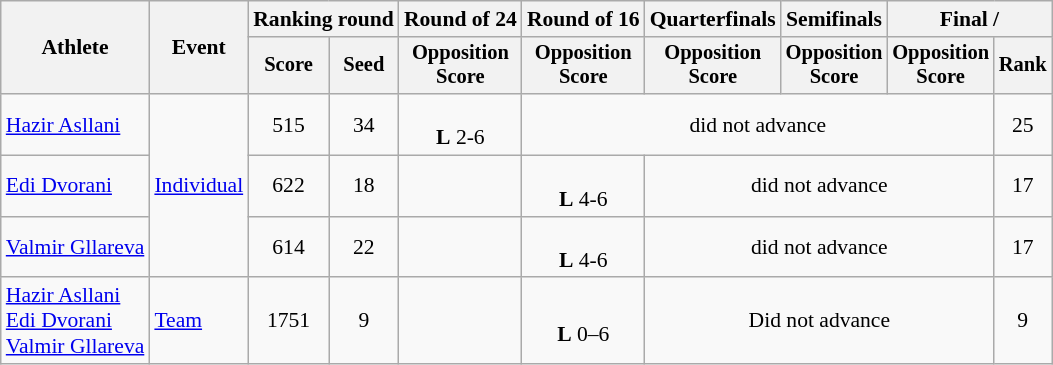<table class="wikitable" style="font-size:90%">
<tr>
<th rowspan=2>Athlete</th>
<th rowspan=2>Event</th>
<th colspan=2>Ranking round</th>
<th>Round of 24</th>
<th>Round of 16</th>
<th>Quarterfinals</th>
<th>Semifinals</th>
<th colspan=2>Final / </th>
</tr>
<tr style="font-size:95%">
<th>Score</th>
<th>Seed</th>
<th>Opposition<br>Score</th>
<th>Opposition<br>Score</th>
<th>Opposition<br>Score</th>
<th>Opposition<br>Score</th>
<th>Opposition<br>Score</th>
<th>Rank</th>
</tr>
<tr align=center>
<td align=left><a href='#'>Hazir Asllani</a></td>
<td align=left rowspan=3><a href='#'>Individual</a></td>
<td>515</td>
<td>34</td>
<td><br><strong>L</strong> 2-6</td>
<td colspan=4>did not advance</td>
<td>25</td>
</tr>
<tr align=center>
<td align=left><a href='#'>Edi Dvorani</a></td>
<td>622</td>
<td>18</td>
<td></td>
<td><br><strong>L</strong> 4-6</td>
<td colspan=3>did not advance</td>
<td>17</td>
</tr>
<tr align=center>
<td align=left><a href='#'>Valmir Gllareva</a></td>
<td>614</td>
<td>22</td>
<td></td>
<td><br><strong>L</strong> 4-6</td>
<td colspan=3>did not advance</td>
<td>17</td>
</tr>
<tr align=center>
<td align=left><a href='#'>Hazir Asllani</a><br><a href='#'>Edi Dvorani</a><br><a href='#'>Valmir Gllareva</a></td>
<td align=left><a href='#'>Team</a></td>
<td>1751</td>
<td>9</td>
<td></td>
<td><br><strong>L</strong> 0–6</td>
<td colspan=3>Did not advance</td>
<td>9</td>
</tr>
</table>
